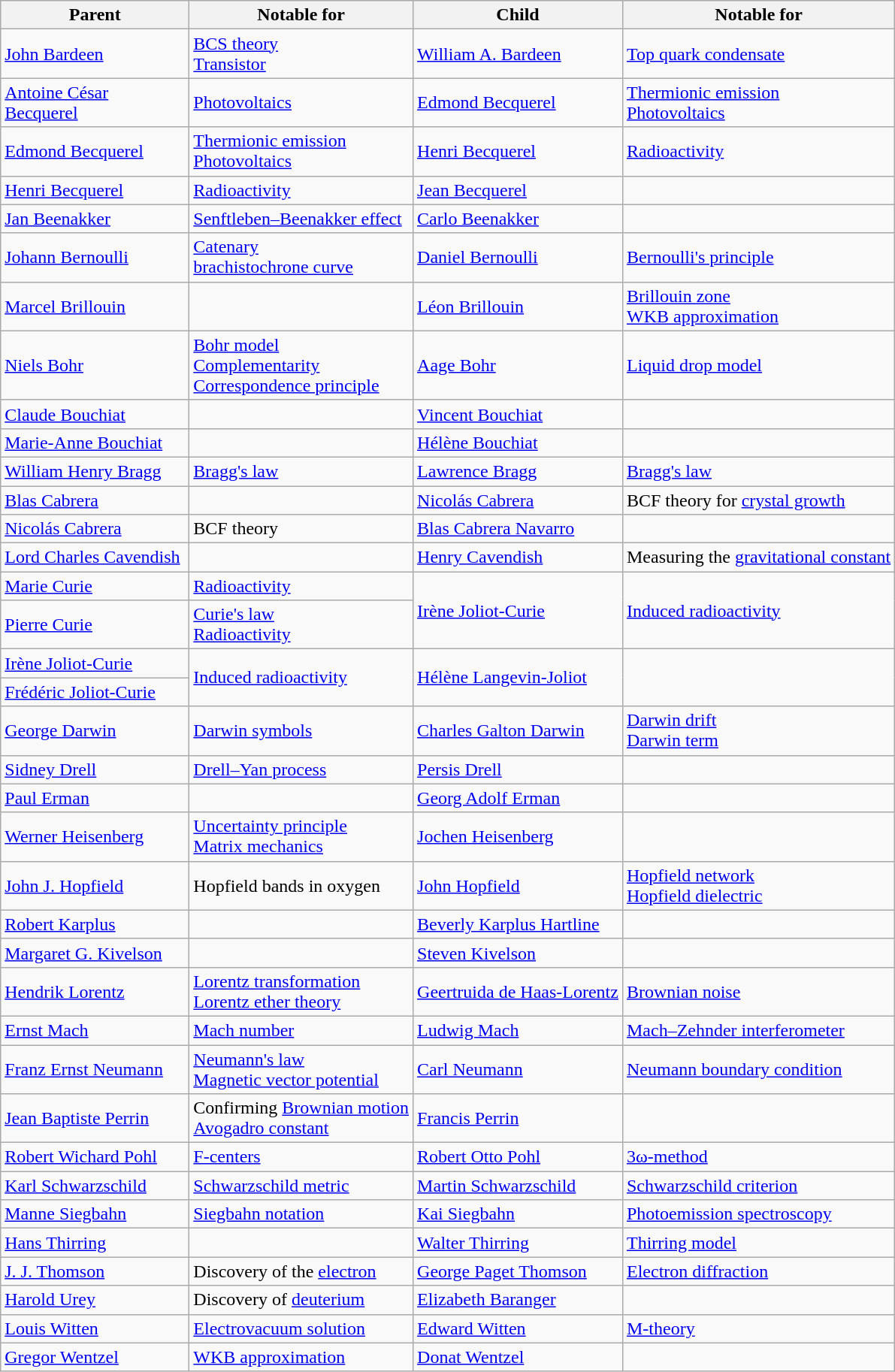<table class="wikitable">
<tr>
<th style="width:10em;">Parent</th>
<th>Notable for</th>
<th>Child</th>
<th>Notable for</th>
</tr>
<tr>
<td><a href='#'>John Bardeen</a></td>
<td><a href='#'>BCS theory</a><br><a href='#'>Transistor</a></td>
<td><a href='#'>William A. Bardeen</a></td>
<td><a href='#'>Top quark condensate</a></td>
</tr>
<tr>
<td><a href='#'>Antoine César Becquerel</a></td>
<td><a href='#'>Photovoltaics</a></td>
<td><a href='#'>Edmond Becquerel</a></td>
<td><a href='#'>Thermionic emission</a><br><a href='#'>Photovoltaics</a></td>
</tr>
<tr>
<td><a href='#'>Edmond Becquerel</a></td>
<td><a href='#'>Thermionic emission</a><br><a href='#'>Photovoltaics</a></td>
<td><a href='#'>Henri Becquerel</a></td>
<td><a href='#'>Radioactivity</a></td>
</tr>
<tr>
<td><a href='#'>Henri Becquerel</a></td>
<td><a href='#'>Radioactivity</a></td>
<td><a href='#'>Jean Becquerel</a></td>
<td></td>
</tr>
<tr>
<td><a href='#'>Jan Beenakker</a></td>
<td><a href='#'>Senftleben–Beenakker effect</a></td>
<td><a href='#'>Carlo Beenakker</a></td>
<td></td>
</tr>
<tr>
<td><a href='#'>Johann Bernoulli</a></td>
<td><a href='#'>Catenary</a><br><a href='#'>brachistochrone curve</a></td>
<td><a href='#'>Daniel Bernoulli</a></td>
<td><a href='#'>Bernoulli's principle</a></td>
</tr>
<tr>
<td><a href='#'>Marcel Brillouin</a></td>
<td></td>
<td><a href='#'>Léon Brillouin</a></td>
<td><a href='#'>Brillouin zone</a><br><a href='#'>WKB approximation</a></td>
</tr>
<tr>
<td><a href='#'>Niels Bohr</a></td>
<td><a href='#'>Bohr model</a><br><a href='#'>Complementarity</a><br><a href='#'>Correspondence principle</a></td>
<td><a href='#'>Aage Bohr</a></td>
<td><a href='#'>Liquid drop model</a></td>
</tr>
<tr>
<td><a href='#'>Claude Bouchiat</a></td>
<td></td>
<td><a href='#'>Vincent Bouchiat</a></td>
<td></td>
</tr>
<tr>
<td><a href='#'>Marie-Anne Bouchiat</a></td>
<td></td>
<td><a href='#'>Hélène Bouchiat</a></td>
<td></td>
</tr>
<tr>
<td><a href='#'>William Henry Bragg</a></td>
<td><a href='#'>Bragg's law</a></td>
<td><a href='#'>Lawrence Bragg</a></td>
<td><a href='#'>Bragg's law</a></td>
</tr>
<tr>
<td><a href='#'>Blas Cabrera</a></td>
<td></td>
<td><a href='#'>Nicolás Cabrera</a></td>
<td>BCF theory for <a href='#'>crystal growth</a></td>
</tr>
<tr>
<td><a href='#'>Nicolás Cabrera</a></td>
<td>BCF theory</td>
<td><a href='#'>Blas Cabrera Navarro</a></td>
<td></td>
</tr>
<tr>
<td><a href='#'>Lord Charles Cavendish</a></td>
<td></td>
<td><a href='#'>Henry Cavendish</a></td>
<td>Measuring the <a href='#'>gravitational constant</a></td>
</tr>
<tr>
<td><a href='#'>Marie Curie</a></td>
<td><a href='#'>Radioactivity</a></td>
<td rowspan="2"><a href='#'>Irène Joliot-Curie</a></td>
<td rowspan="2"><a href='#'>Induced radioactivity</a></td>
</tr>
<tr>
<td><a href='#'>Pierre Curie</a></td>
<td><a href='#'>Curie's law</a><br><a href='#'>Radioactivity</a></td>
</tr>
<tr>
<td><a href='#'>Irène Joliot-Curie</a></td>
<td rowspan="2"><a href='#'>Induced radioactivity</a></td>
<td rowspan="2"><a href='#'>Hélène Langevin-Joliot</a></td>
<td rowspan="2"></td>
</tr>
<tr>
<td><a href='#'>Frédéric Joliot-Curie</a></td>
</tr>
<tr>
<td><a href='#'>George Darwin</a></td>
<td><a href='#'>Darwin symbols</a></td>
<td><a href='#'>Charles Galton Darwin</a></td>
<td><a href='#'>Darwin drift</a><br><a href='#'>Darwin term</a></td>
</tr>
<tr>
<td><a href='#'>Sidney Drell</a></td>
<td><a href='#'>Drell–Yan process</a></td>
<td><a href='#'>Persis Drell</a></td>
<td></td>
</tr>
<tr>
<td><a href='#'>Paul Erman</a></td>
<td></td>
<td><a href='#'>Georg Adolf Erman</a></td>
<td></td>
</tr>
<tr>
<td><a href='#'>Werner Heisenberg</a></td>
<td><a href='#'>Uncertainty principle</a><br><a href='#'>Matrix mechanics</a></td>
<td><a href='#'>Jochen Heisenberg</a></td>
<td></td>
</tr>
<tr>
<td><a href='#'>John J. Hopfield</a></td>
<td>Hopfield bands in oxygen</td>
<td><a href='#'>John Hopfield</a></td>
<td><a href='#'>Hopfield network</a><br><a href='#'>Hopfield dielectric</a></td>
</tr>
<tr>
<td><a href='#'>Robert Karplus</a></td>
<td></td>
<td><a href='#'>Beverly Karplus Hartline</a></td>
<td></td>
</tr>
<tr>
<td><a href='#'>Margaret G. Kivelson</a></td>
<td></td>
<td><a href='#'>Steven Kivelson</a></td>
<td></td>
</tr>
<tr>
<td><a href='#'>Hendrik Lorentz</a></td>
<td><a href='#'>Lorentz transformation</a><br><a href='#'>Lorentz ether theory</a></td>
<td><a href='#'>Geertruida de Haas-Lorentz</a></td>
<td><a href='#'>Brownian noise</a></td>
</tr>
<tr>
<td><a href='#'>Ernst Mach</a></td>
<td><a href='#'>Mach number</a></td>
<td><a href='#'>Ludwig Mach</a></td>
<td><a href='#'>Mach–Zehnder interferometer</a></td>
</tr>
<tr>
<td><a href='#'>Franz Ernst Neumann</a></td>
<td><a href='#'>Neumann's law</a><br><a href='#'>Magnetic vector potential</a></td>
<td><a href='#'>Carl Neumann</a></td>
<td><a href='#'>Neumann boundary condition</a></td>
</tr>
<tr>
<td><a href='#'>Jean Baptiste Perrin</a></td>
<td>Confirming <a href='#'>Brownian motion</a><br><a href='#'>Avogadro constant</a></td>
<td><a href='#'>Francis Perrin</a></td>
<td></td>
</tr>
<tr>
<td><a href='#'>Robert Wichard Pohl</a></td>
<td><a href='#'>F-centers</a></td>
<td><a href='#'>Robert Otto Pohl</a></td>
<td><a href='#'>3ω-method</a></td>
</tr>
<tr>
<td><a href='#'>Karl Schwarzschild</a></td>
<td><a href='#'>Schwarzschild metric</a></td>
<td><a href='#'>Martin Schwarzschild</a></td>
<td><a href='#'>Schwarzschild criterion</a></td>
</tr>
<tr>
<td><a href='#'>Manne Siegbahn</a></td>
<td><a href='#'>Siegbahn notation</a></td>
<td><a href='#'>Kai Siegbahn</a></td>
<td><a href='#'>Photoemission spectroscopy</a></td>
</tr>
<tr>
<td><a href='#'>Hans Thirring</a></td>
<td></td>
<td><a href='#'>Walter Thirring</a></td>
<td><a href='#'>Thirring model</a></td>
</tr>
<tr>
<td><a href='#'>J. J. Thomson</a></td>
<td>Discovery of the <a href='#'>electron</a></td>
<td><a href='#'>George Paget Thomson</a></td>
<td><a href='#'>Electron diffraction</a></td>
</tr>
<tr>
<td><a href='#'>Harold Urey</a></td>
<td>Discovery of <a href='#'>deuterium</a></td>
<td><a href='#'>Elizabeth Baranger</a></td>
<td></td>
</tr>
<tr>
<td><a href='#'>Louis Witten</a></td>
<td><a href='#'>Electrovacuum solution</a></td>
<td><a href='#'>Edward Witten</a></td>
<td><a href='#'>M-theory</a></td>
</tr>
<tr>
<td><a href='#'>Gregor Wentzel</a></td>
<td><a href='#'>WKB approximation</a></td>
<td><a href='#'>Donat Wentzel</a></td>
<td></td>
</tr>
</table>
